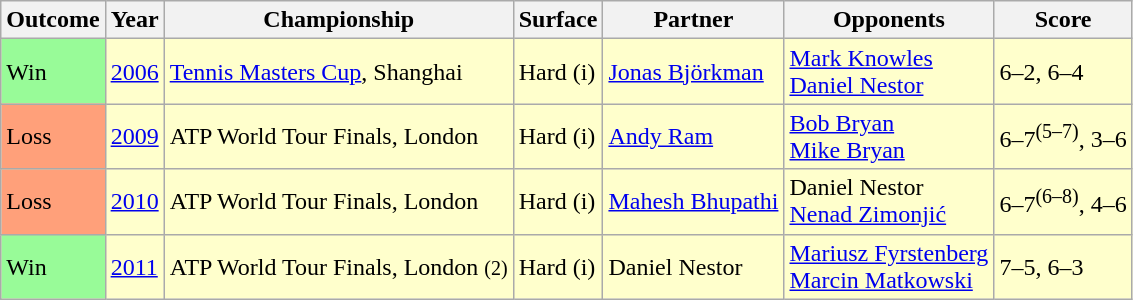<table class="sortable wikitable">
<tr>
<th>Outcome</th>
<th>Year</th>
<th>Championship</th>
<th>Surface</th>
<th>Partner</th>
<th>Opponents</th>
<th class="unsortable">Score</th>
</tr>
<tr bgcolor=#ffffcc>
<td bgcolor=98FB98>Win</td>
<td><a href='#'>2006</a></td>
<td><a href='#'>Tennis Masters Cup</a>, Shanghai</td>
<td>Hard (i)</td>
<td> <a href='#'>Jonas Björkman</a></td>
<td> <a href='#'>Mark Knowles</a><br> <a href='#'>Daniel Nestor</a></td>
<td>6–2, 6–4</td>
</tr>
<tr bgcolor=#ffffcc>
<td bgcolor=FFA07A>Loss</td>
<td><a href='#'>2009</a></td>
<td>ATP World Tour Finals, London</td>
<td>Hard (i)</td>
<td> <a href='#'>Andy Ram</a></td>
<td> <a href='#'>Bob Bryan</a><br> <a href='#'>Mike Bryan</a></td>
<td>6–7<sup>(5–7)</sup>, 3–6</td>
</tr>
<tr bgcolor=#ffffcc>
<td bgcolor=FFA07A>Loss</td>
<td><a href='#'>2010</a></td>
<td>ATP World Tour Finals, London</td>
<td>Hard (i)</td>
<td> <a href='#'>Mahesh Bhupathi</a></td>
<td> Daniel Nestor<br> <a href='#'>Nenad Zimonjić</a></td>
<td>6–7<sup>(6–8)</sup>, 4–6</td>
</tr>
<tr bgcolor=#ffffcc>
<td bgcolor=98FB98>Win</td>
<td><a href='#'>2011</a></td>
<td>ATP World Tour Finals, London <small>(2)</small></td>
<td>Hard (i)</td>
<td> Daniel Nestor</td>
<td> <a href='#'>Mariusz Fyrstenberg</a><br> <a href='#'>Marcin Matkowski</a></td>
<td>7–5, 6–3</td>
</tr>
</table>
